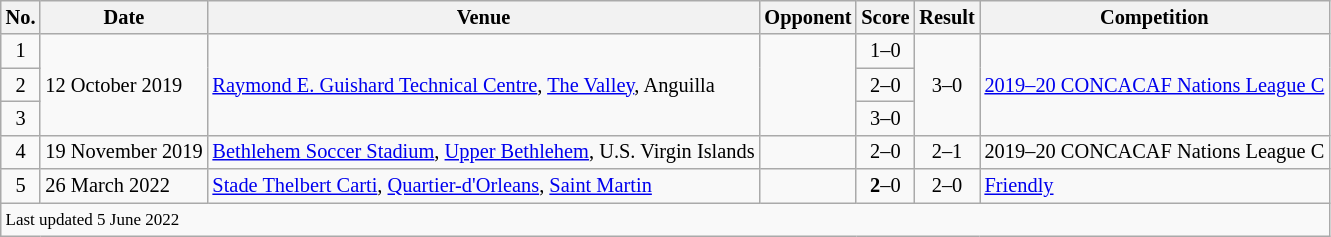<table class="wikitable" style="font-size:85%;">
<tr>
<th>No.</th>
<th>Date</th>
<th>Venue</th>
<th>Opponent</th>
<th>Score</th>
<th>Result</th>
<th>Competition</th>
</tr>
<tr>
<td align="center">1</td>
<td rowspan="3">12 October 2019</td>
<td rowspan="3"><a href='#'>Raymond E. Guishard Technical Centre</a>, <a href='#'>The Valley</a>, Anguilla</td>
<td rowspan="3"></td>
<td align=center>1–0</td>
<td rowspan="3" align=center>3–0</td>
<td rowspan="3"><a href='#'>2019–20 CONCACAF Nations League C</a></td>
</tr>
<tr>
<td align="center">2</td>
<td align=center>2–0</td>
</tr>
<tr>
<td align="center">3</td>
<td align=center>3–0</td>
</tr>
<tr>
<td align="center">4</td>
<td>19 November 2019</td>
<td><a href='#'>Bethlehem Soccer Stadium</a>, <a href='#'>Upper Bethlehem</a>, U.S. Virgin Islands</td>
<td></td>
<td align="center">2–0</td>
<td align="center">2–1</td>
<td>2019–20 CONCACAF Nations League C</td>
</tr>
<tr>
<td align="center">5</td>
<td>26 March 2022</td>
<td><a href='#'>Stade Thelbert Carti</a>, <a href='#'>Quartier-d'Orleans</a>, <a href='#'>Saint Martin</a></td>
<td></td>
<td align=center><strong>2</strong>–0</td>
<td align=center>2–0</td>
<td><a href='#'>Friendly</a></td>
</tr>
<tr>
<td colspan="7"><small>Last updated 5 June 2022</small></td>
</tr>
</table>
